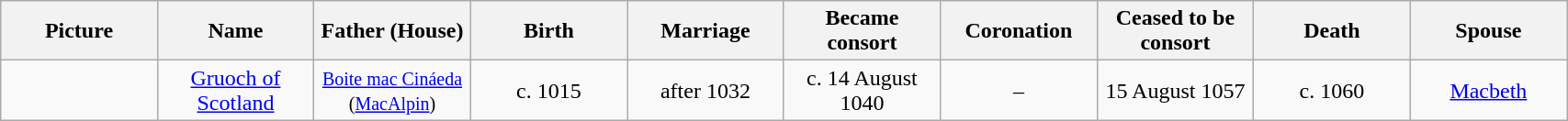<table width=90% class="wikitable">
<tr>
<th width=9%>Picture</th>
<th width=9%>Name</th>
<th width=9%>Father (House)</th>
<th width=9%>Birth</th>
<th width=9%>Marriage</th>
<th width=9%>Became consort</th>
<th width=9%>Coronation</th>
<th width=9%>Ceased to be consort</th>
<th width=9%>Death</th>
<th width=9%>Spouse</th>
</tr>
<tr>
<td align="center"></td>
<td align="center"><a href='#'>Gruoch of Scotland</a></td>
<td align="center"><small><a href='#'>Boite mac Cináeda</a><br>(<a href='#'>MacAlpin</a>)</small></td>
<td align="center">c. 1015</td>
<td align="center">after 1032</td>
<td align="center">c. 14 August 1040</td>
<td align="center">–</td>
<td align="center">15 August 1057</td>
<td align="center">c. 1060</td>
<td align="center"><a href='#'>Macbeth</a></td>
</tr>
</table>
